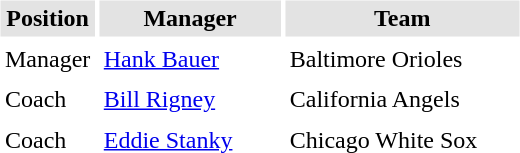<table border="0" cellspacing="3" cellpadding="3">
<tr style="background: #e3e3e3;">
<th width="50">Position</th>
<th width="115">Manager</th>
<th width="150">Team</th>
</tr>
<tr>
<td>Manager</td>
<td><a href='#'>Hank Bauer</a></td>
<td>Baltimore Orioles</td>
</tr>
<tr>
<td>Coach</td>
<td><a href='#'>Bill Rigney</a></td>
<td>California Angels</td>
</tr>
<tr>
<td>Coach</td>
<td><a href='#'>Eddie Stanky</a></td>
<td>Chicago White Sox</td>
</tr>
</table>
